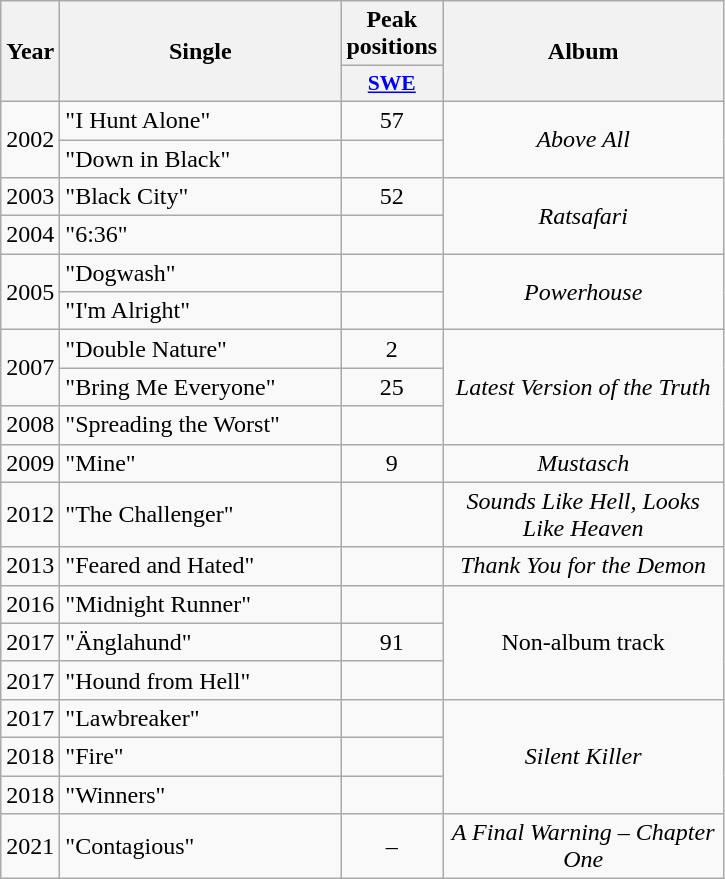<table class="wikitable">
<tr>
<th rowspan="2" style="text-align:center; width:10px;">Year</th>
<th rowspan="2" style="text-align:center; width:180px;">Single</th>
<th style="text-align:center; width:20px;">Peak positions</th>
<th rowspan="2" style="text-align:center; width:180px;">Album</th>
</tr>
<tr>
<th scope="col" style="width:3em;font-size:90%;"><a href='#'>SWE</a><br></th>
</tr>
<tr>
<td style="text-align:center;" rowspan=2>2002</td>
<td>"I Hunt Alone"</td>
<td style="text-align:center;">57</td>
<td style="text-align:center;" rowspan=2><em>Above All</em></td>
</tr>
<tr>
<td>"Down in Black"</td>
<td style="text-align:center;"></td>
</tr>
<tr>
<td style="text-align:center;">2003</td>
<td>"Black City"</td>
<td style="text-align:center;">52</td>
<td style="text-align:center;" rowspan=2><em>Ratsafari</em></td>
</tr>
<tr>
<td style="text-align:center;">2004</td>
<td>"6:36"</td>
<td style="text-align:center;"></td>
</tr>
<tr>
<td style="text-align:center;" rowspan=2>2005</td>
<td>"Dogwash"</td>
<td style="text-align:center;"></td>
<td style="text-align:center;" rowspan=2><em>Powerhouse</em></td>
</tr>
<tr>
<td>"I'm Alright"</td>
<td style="text-align:center;"></td>
</tr>
<tr>
<td style="text-align:center;" rowspan=2>2007</td>
<td>"Double Nature"</td>
<td style="text-align:center;">2</td>
<td style="text-align:center;" rowspan=3><em>Latest Version of the Truth</em></td>
</tr>
<tr>
<td>"Bring Me Everyone"</td>
<td style="text-align:center;">25</td>
</tr>
<tr>
<td style="text-align:center;">2008</td>
<td>"Spreading the Worst"</td>
<td style="text-align:center;"></td>
</tr>
<tr>
<td style="text-align:center;">2009</td>
<td>"Mine"</td>
<td style="text-align:center;">9</td>
<td style="text-align:center;"><em>Mustasch</em></td>
</tr>
<tr>
<td style="text-align:center;">2012</td>
<td>"The Challenger"</td>
<td style="text-align:center;"></td>
<td style="text-align:center;"><em>Sounds Like Hell, Looks Like Heaven</em></td>
</tr>
<tr>
<td style="text-align:center;">2013</td>
<td>"Feared and Hated"</td>
<td style="text-align:center;"></td>
<td style="text-align:center;"><em>Thank You for the Demon</em></td>
</tr>
<tr>
<td style="text-align:center;">2016</td>
<td>"Midnight Runner"</td>
<td style="text-align:center;"></td>
<td style="text-align:center;" rowspan=3>Non-album track</td>
</tr>
<tr>
<td style="text-align:center;">2017</td>
<td>"Änglahund"</td>
<td style="text-align:center;">91<br></td>
</tr>
<tr>
<td style="text-align:center;">2017</td>
<td>"Hound from Hell"</td>
<td style="text-align:center;"></td>
</tr>
<tr>
<td style="text-align:center;">2017</td>
<td>"Lawbreaker"</td>
<td style="text-align:center;"></td>
<td style="text-align:center;" rowspan=3><em>Silent Killer</em></td>
</tr>
<tr>
<td style="text-align:center;">2018</td>
<td>"Fire"</td>
<td style="text-align:center;"></td>
</tr>
<tr>
<td style="text-align:center;">2018</td>
<td>"Winners"</td>
<td style="text-align:center;"></td>
</tr>
<tr>
<td style="text-align:center;">2021</td>
<td>"Contagious"</td>
<td style="text-align:center;">–</td>
<td style="text-align:center;"><em>A Final Warning – Chapter One</em></td>
</tr>
</table>
